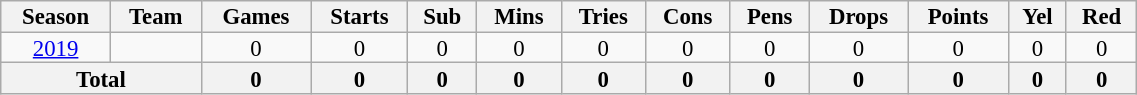<table class="wikitable" style="text-align:center; line-height:90%; font-size:95%; width:60%;">
<tr>
<th>Season</th>
<th>Team</th>
<th>Games</th>
<th>Starts</th>
<th>Sub</th>
<th>Mins</th>
<th>Tries</th>
<th>Cons</th>
<th>Pens</th>
<th>Drops</th>
<th>Points</th>
<th>Yel</th>
<th>Red</th>
</tr>
<tr>
<td><a href='#'>2019</a></td>
<td></td>
<td>0</td>
<td>0</td>
<td>0</td>
<td>0</td>
<td>0</td>
<td>0</td>
<td>0</td>
<td>0</td>
<td>0</td>
<td>0</td>
<td>0</td>
</tr>
<tr>
<th colspan="2">Total</th>
<th>0</th>
<th>0</th>
<th>0</th>
<th>0</th>
<th>0</th>
<th>0</th>
<th>0</th>
<th>0</th>
<th>0</th>
<th>0</th>
<th>0</th>
</tr>
</table>
